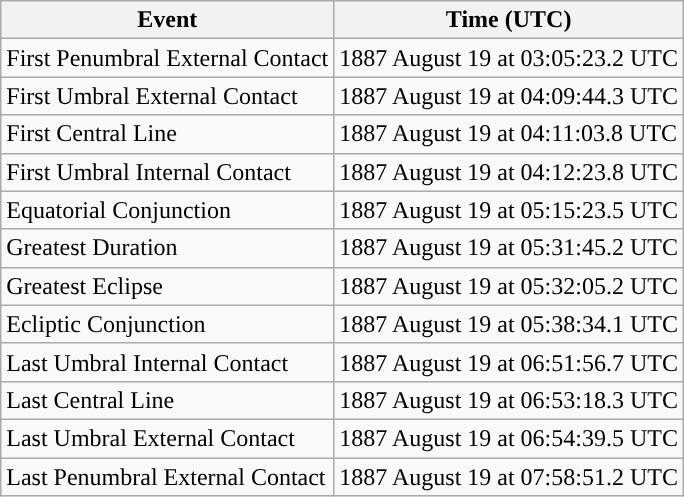<table class="wikitable">
<tr>
<th>Event</th>
<th>Time (UTC)</th>
</tr>
<tr>
<td>First Penumbral External Contact</td>
<td>1887 August 19 at 03:05:23.2 UTC</td>
</tr>
<tr>
<td>First Umbral External Contact</td>
<td>1887 August 19 at 04:09:44.3 UTC</td>
</tr>
<tr>
<td>First Central Line</td>
<td>1887 August 19 at 04:11:03.8 UTC</td>
</tr>
<tr>
<td>First Umbral Internal Contact</td>
<td>1887 August 19 at 04:12:23.8 UTC</td>
</tr>
<tr>
<td>Equatorial Conjunction</td>
<td>1887 August 19 at 05:15:23.5 UTC</td>
</tr>
<tr>
<td>Greatest Duration</td>
<td>1887 August 19 at 05:31:45.2 UTC</td>
</tr>
<tr>
<td>Greatest Eclipse</td>
<td>1887 August 19 at 05:32:05.2 UTC</td>
</tr>
<tr>
<td>Ecliptic Conjunction</td>
<td>1887 August 19 at 05:38:34.1 UTC</td>
</tr>
<tr>
<td>Last Umbral Internal Contact</td>
<td>1887 August 19 at 06:51:56.7 UTC</td>
</tr>
<tr>
<td>Last Central Line</td>
<td>1887 August 19 at 06:53:18.3 UTC</td>
</tr>
<tr>
<td>Last Umbral External Contact</td>
<td>1887 August 19 at 06:54:39.5 UTC</td>
</tr>
<tr>
<td>Last Penumbral External Contact</td>
<td>1887 August 19 at 07:58:51.2 UTC</td>
</tr>
</table>
